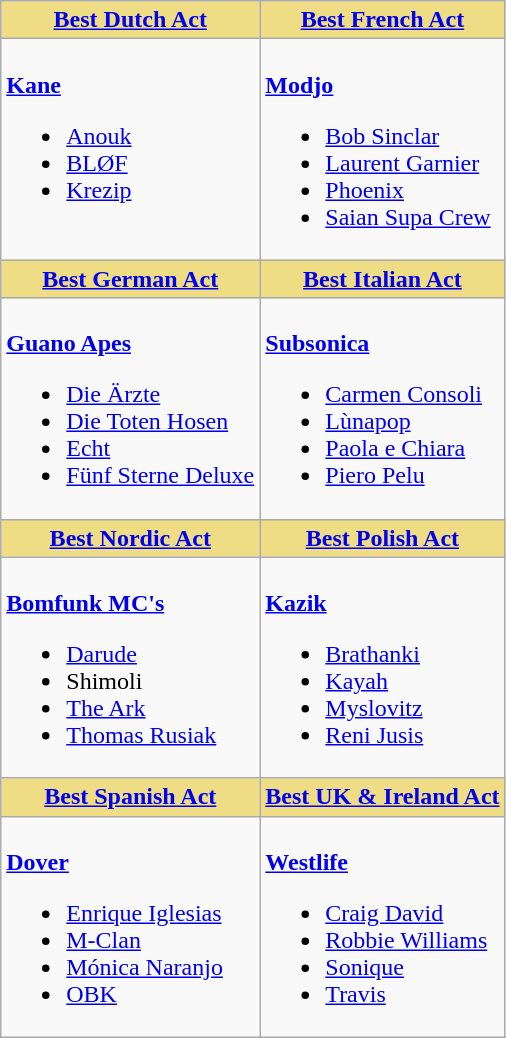<table class=wikitable style="width=100%">
<tr>
<th style="background:#EEDD85; width=50%"><a href='#'>Best Dutch Act</a></th>
<th style="background:#EEDD85; width=50%"><a href='#'>Best French Act</a></th>
</tr>
<tr>
<td valign="top"><br><strong><a href='#'>Kane</a></strong><ul><li><a href='#'>Anouk</a></li><li><a href='#'>BLØF</a></li><li><a href='#'>Krezip</a></li></ul></td>
<td valign="top"><br><strong><a href='#'>Modjo</a></strong><ul><li><a href='#'>Bob Sinclar</a></li><li><a href='#'>Laurent Garnier</a></li><li><a href='#'>Phoenix</a></li><li><a href='#'>Saian Supa Crew</a></li></ul></td>
</tr>
<tr>
<th style="background:#EEDD85; width=50%"><a href='#'>Best German Act</a></th>
<th style="background:#EEDD85; width=50%"><a href='#'>Best Italian Act</a></th>
</tr>
<tr>
<td valign="top"><br><strong><a href='#'>Guano Apes</a></strong><ul><li><a href='#'>Die Ärzte</a></li><li><a href='#'>Die Toten Hosen</a></li><li><a href='#'>Echt</a></li><li><a href='#'>Fünf Sterne Deluxe</a></li></ul></td>
<td valign="top"><br><strong><a href='#'>Subsonica</a></strong><ul><li><a href='#'>Carmen Consoli</a></li><li><a href='#'>Lùnapop</a></li><li><a href='#'>Paola e Chiara</a></li><li><a href='#'>Piero Pelu</a></li></ul></td>
</tr>
<tr>
<th style="background:#EEDD85; width=50%"><a href='#'>Best Nordic Act</a></th>
<th style="background:#EEDD85; width=50%"><a href='#'>Best Polish Act</a></th>
</tr>
<tr>
<td valign="top"><br><strong><a href='#'>Bomfunk MC's</a></strong><ul><li><a href='#'>Darude</a></li><li>Shimoli</li><li><a href='#'>The Ark</a></li><li><a href='#'>Thomas Rusiak</a></li></ul></td>
<td valign="top"><br><strong><a href='#'>Kazik</a></strong><ul><li><a href='#'>Brathanki</a></li><li><a href='#'>Kayah</a></li><li><a href='#'>Myslovitz</a></li><li><a href='#'>Reni Jusis</a></li></ul></td>
</tr>
<tr>
<th style="background:#EEDD85; width=50%"><a href='#'>Best Spanish Act</a></th>
<th style="background:#EEDD85; width=50%"><a href='#'>Best UK & Ireland Act</a></th>
</tr>
<tr>
<td valign="top"><br><strong><a href='#'>Dover</a></strong><ul><li><a href='#'>Enrique Iglesias</a></li><li><a href='#'>M-Clan</a></li><li><a href='#'>Mónica Naranjo</a></li><li><a href='#'>OBK</a></li></ul></td>
<td valign="top"><br><strong><a href='#'>Westlife</a></strong><ul><li><a href='#'>Craig David</a></li><li><a href='#'>Robbie Williams</a></li><li><a href='#'>Sonique</a></li><li><a href='#'>Travis</a></li></ul></td>
</tr>
</table>
